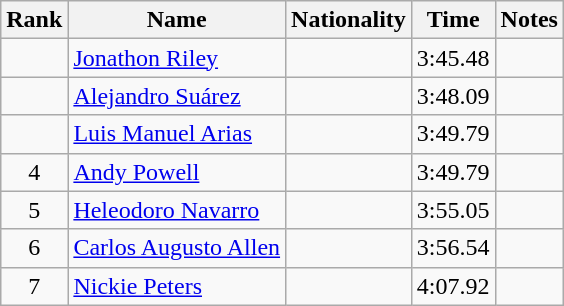<table class="wikitable sortable" style="text-align:center">
<tr>
<th>Rank</th>
<th>Name</th>
<th>Nationality</th>
<th>Time</th>
<th>Notes</th>
</tr>
<tr>
<td align=center></td>
<td align=left><a href='#'>Jonathon Riley</a></td>
<td align=left></td>
<td>3:45.48</td>
<td></td>
</tr>
<tr>
<td align=center></td>
<td align=left><a href='#'>Alejandro Suárez</a></td>
<td align=left></td>
<td>3:48.09</td>
<td></td>
</tr>
<tr>
<td align=center></td>
<td align=left><a href='#'>Luis Manuel Arias</a></td>
<td align=left></td>
<td>3:49.79</td>
<td></td>
</tr>
<tr>
<td align=center>4</td>
<td align=left><a href='#'>Andy Powell</a></td>
<td align=left></td>
<td>3:49.79</td>
<td></td>
</tr>
<tr>
<td align=center>5</td>
<td align=left><a href='#'>Heleodoro Navarro</a></td>
<td align=left></td>
<td>3:55.05</td>
<td></td>
</tr>
<tr>
<td align=center>6</td>
<td align=left><a href='#'>Carlos Augusto Allen</a></td>
<td align=left></td>
<td>3:56.54</td>
<td></td>
</tr>
<tr>
<td align=center>7</td>
<td align=left><a href='#'>Nickie Peters</a></td>
<td align=left></td>
<td>4:07.92</td>
<td></td>
</tr>
</table>
